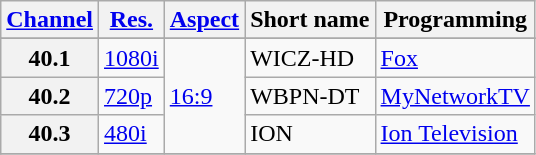<table class="wikitable">
<tr>
<th scope = "col"><a href='#'>Channel</a></th>
<th scope = "col"><a href='#'>Res.</a></th>
<th scope = "col"><a href='#'>Aspect</a></th>
<th scope = "col">Short name</th>
<th scope = "col">Programming</th>
</tr>
<tr>
</tr>
<tr>
<th scope = "row">40.1</th>
<td><a href='#'>1080i</a></td>
<td rowspan=3><a href='#'>16:9</a></td>
<td>WICZ-HD</td>
<td><a href='#'>Fox</a></td>
</tr>
<tr>
<th scope = "row">40.2</th>
<td><a href='#'>720p</a></td>
<td>WBPN-DT</td>
<td><a href='#'>MyNetworkTV</a></td>
</tr>
<tr>
<th scope = "row">40.3</th>
<td><a href='#'>480i</a></td>
<td>ION</td>
<td><a href='#'>Ion Television</a></td>
</tr>
<tr>
</tr>
</table>
